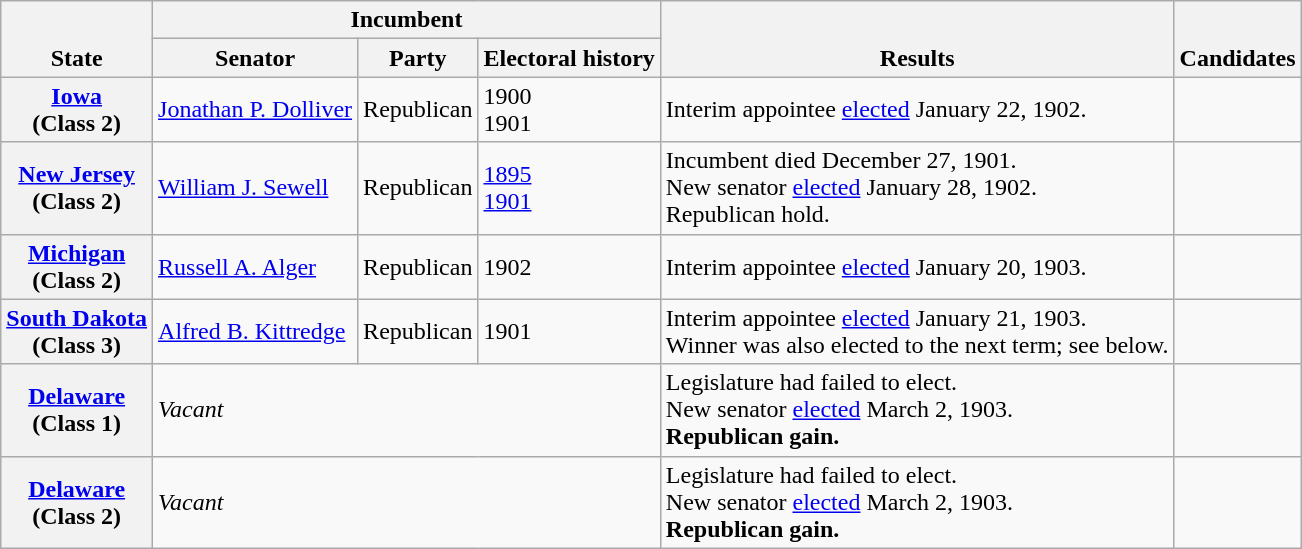<table class=wikitable>
<tr valign=bottom>
<th rowspan=2>State</th>
<th colspan=3>Incumbent</th>
<th rowspan=2>Results</th>
<th rowspan=2>Candidates</th>
</tr>
<tr>
<th>Senator</th>
<th>Party</th>
<th>Electoral history</th>
</tr>
<tr>
<th><a href='#'>Iowa</a><br>(Class 2)</th>
<td><a href='#'>Jonathan P. Dolliver</a></td>
<td>Republican</td>
<td>1900 <br>1901 </td>
<td>Interim appointee <a href='#'>elected</a> January 22, 1902.</td>
<td nowrap></td>
</tr>
<tr>
<th><a href='#'>New Jersey</a><br>(Class 2)</th>
<td><a href='#'>William J. Sewell</a></td>
<td>Republican</td>
<td><a href='#'>1895</a><br><a href='#'>1901</a></td>
<td>Incumbent died December 27, 1901.<br>New senator <a href='#'>elected</a> January 28, 1902.<br>Republican hold.</td>
<td nowrap></td>
</tr>
<tr>
<th><a href='#'>Michigan</a><br>(Class 2)</th>
<td><a href='#'>Russell A. Alger</a></td>
<td>Republican</td>
<td>1902 </td>
<td>Interim appointee <a href='#'>elected</a> January 20, 1903.</td>
<td nowrap></td>
</tr>
<tr>
<th><a href='#'>South Dakota</a><br>(Class 3)</th>
<td><a href='#'>Alfred B. Kittredge</a></td>
<td>Republican</td>
<td>1901 </td>
<td>Interim appointee <a href='#'>elected</a> January 21, 1903.<br>Winner was also elected to the next term; see below.</td>
<td nowrap></td>
</tr>
<tr>
<th><a href='#'>Delaware</a><br>(Class 1)</th>
<td colspan=3><em>Vacant</em></td>
<td>Legislature had failed to elect.<br>New senator <a href='#'>elected</a> March 2, 1903.<br><strong>Republican gain.</strong></td>
<td nowrap></td>
</tr>
<tr>
<th><a href='#'>Delaware</a><br>(Class 2)</th>
<td colspan=3><em>Vacant</em></td>
<td>Legislature had failed to elect.<br>New senator <a href='#'>elected</a> March 2, 1903.<br><strong>Republican gain.</strong></td>
<td nowrap></td>
</tr>
</table>
